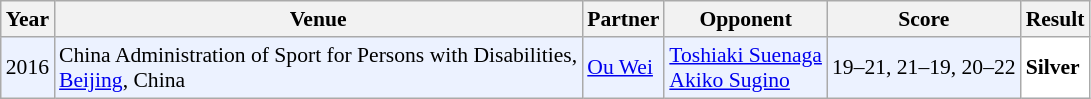<table class="sortable wikitable" style="font-size: 90%;">
<tr>
<th>Year</th>
<th>Venue</th>
<th>Partner</th>
<th>Opponent</th>
<th>Score</th>
<th>Result</th>
</tr>
<tr style="background:#ECF2FF">
<td align="center">2016</td>
<td align="left">China Administration of Sport for Persons with Disabilities,<br><a href='#'>Beijing</a>, China</td>
<td align="left"> <a href='#'>Ou Wei</a></td>
<td align="left"> <a href='#'>Toshiaki Suenaga</a><br> <a href='#'>Akiko Sugino</a></td>
<td align="left">19–21, 21–19, 20–22</td>
<td style="text-align:left; background:white"> <strong>Silver</strong></td>
</tr>
</table>
